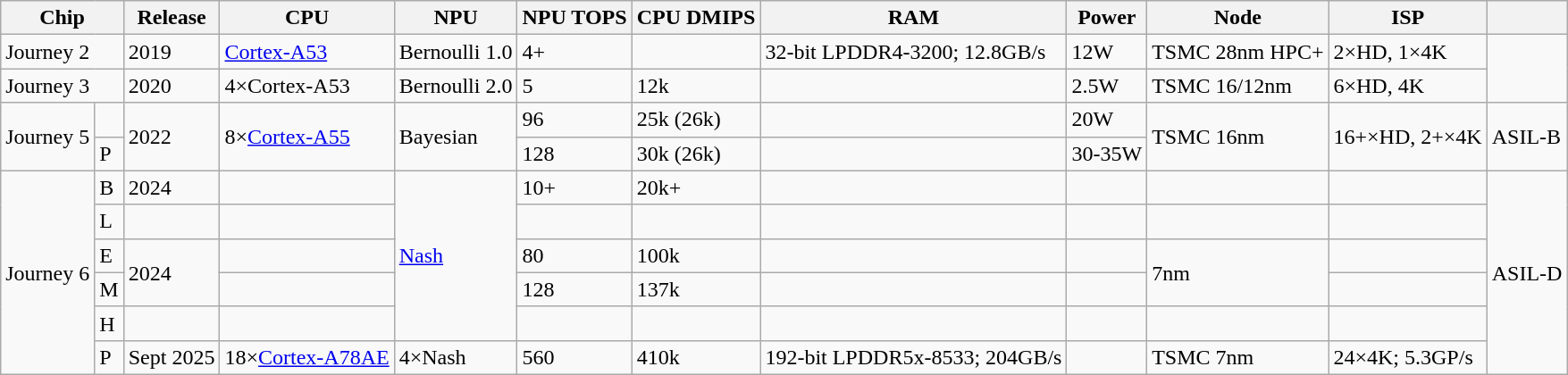<table class="wikitable">
<tr>
<th colspan="2">Chip</th>
<th>Release</th>
<th>CPU</th>
<th>NPU</th>
<th>NPU TOPS</th>
<th>CPU DMIPS</th>
<th>RAM</th>
<th>Power</th>
<th>Node</th>
<th>ISP</th>
<th></th>
</tr>
<tr>
<td colspan="2">Journey 2</td>
<td>2019</td>
<td><a href='#'>Cortex-A53</a></td>
<td>Bernoulli 1.0</td>
<td>4+</td>
<td></td>
<td>32-bit LPDDR4-3200; 12.8GB/s</td>
<td>12W</td>
<td>TSMC 28nm HPC+</td>
<td>2×HD, 1×4K</td>
<td rowspan="2"></td>
</tr>
<tr>
<td colspan="2">Journey 3</td>
<td>2020</td>
<td>4×Cortex-A53</td>
<td>Bernoulli 2.0</td>
<td>5</td>
<td>12k</td>
<td></td>
<td>2.5W</td>
<td>TSMC 16/12nm</td>
<td>6×HD, 4K</td>
</tr>
<tr>
<td rowspan="2">Journey 5</td>
<td></td>
<td rowspan="2">2022</td>
<td rowspan="2">8×<a href='#'>Cortex-A55</a></td>
<td rowspan="2">Bayesian</td>
<td>96</td>
<td>25k (26k)</td>
<td></td>
<td>20W</td>
<td rowspan="2">TSMC 16nm</td>
<td rowspan="2">16+×HD, 2+×4K</td>
<td rowspan="2">ASIL-B</td>
</tr>
<tr>
<td>P</td>
<td>128</td>
<td>30k (26k)</td>
<td></td>
<td>30-35W</td>
</tr>
<tr>
<td rowspan="6">Journey 6</td>
<td>B</td>
<td>2024</td>
<td></td>
<td rowspan="5"><a href='#'>Nash</a></td>
<td>10+</td>
<td>20k+</td>
<td></td>
<td></td>
<td></td>
<td></td>
<td rowspan="6">ASIL-D</td>
</tr>
<tr>
<td>L</td>
<td></td>
<td></td>
<td></td>
<td></td>
<td></td>
<td></td>
<td></td>
<td></td>
</tr>
<tr>
<td>E</td>
<td rowspan="2">2024</td>
<td></td>
<td>80</td>
<td>100k</td>
<td></td>
<td></td>
<td rowspan="2">7nm</td>
<td></td>
</tr>
<tr>
<td>M</td>
<td></td>
<td>128</td>
<td>137k</td>
<td></td>
<td></td>
<td></td>
</tr>
<tr>
<td>H</td>
<td></td>
<td></td>
<td></td>
<td></td>
<td></td>
<td></td>
<td></td>
<td></td>
</tr>
<tr>
<td>P</td>
<td>Sept 2025</td>
<td>18×<a href='#'>Cortex-A78AE</a></td>
<td>4×Nash</td>
<td>560</td>
<td>410k</td>
<td>192-bit LPDDR5x-8533; 204GB/s</td>
<td></td>
<td>TSMC 7nm</td>
<td>24×4K; 5.3GP/s</td>
</tr>
</table>
